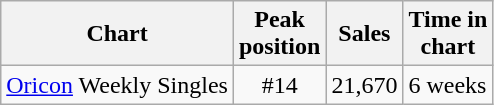<table class="wikitable">
<tr>
<th align="left">Chart</th>
<th align="center">Peak<br>position</th>
<th align="center">Sales</th>
<th align="center">Time in<br>chart</th>
</tr>
<tr>
<td align="left"><a href='#'>Oricon</a> Weekly Singles</td>
<td align="center">#14</td>
<td align="">21,670</td>
<td align="">6 weeks</td>
</tr>
</table>
